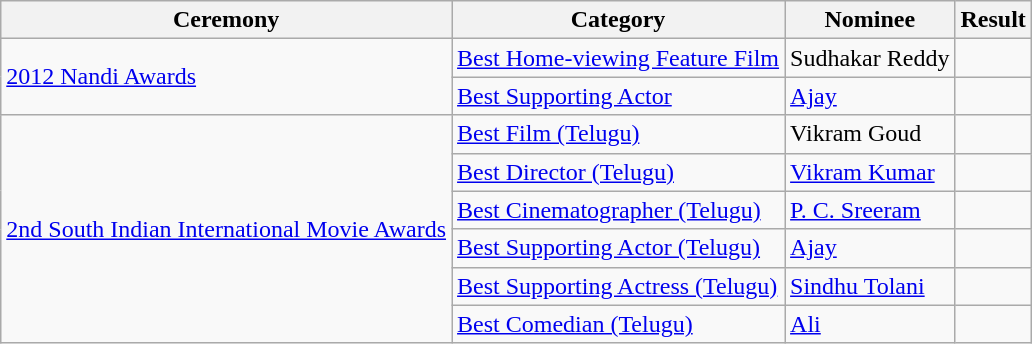<table class="wikitable">
<tr>
<th>Ceremony</th>
<th>Category</th>
<th>Nominee</th>
<th>Result</th>
</tr>
<tr>
<td rowspan="2"><a href='#'>2012 Nandi Awards</a></td>
<td><a href='#'>Best Home-viewing Feature Film</a></td>
<td>Sudhakar Reddy</td>
<td></td>
</tr>
<tr>
<td><a href='#'>Best Supporting Actor</a></td>
<td><a href='#'>Ajay</a></td>
<td></td>
</tr>
<tr>
<td rowspan="6"><a href='#'>2nd South Indian International Movie Awards</a></td>
<td><a href='#'>Best Film (Telugu)</a></td>
<td>Vikram Goud</td>
<td></td>
</tr>
<tr>
<td><a href='#'>Best Director (Telugu)</a></td>
<td><a href='#'>Vikram Kumar</a></td>
<td></td>
</tr>
<tr>
<td><a href='#'>Best Cinematographer (Telugu)</a></td>
<td><a href='#'>P. C. Sreeram</a></td>
<td></td>
</tr>
<tr>
<td><a href='#'>Best Supporting Actor (Telugu)</a></td>
<td><a href='#'>Ajay</a></td>
<td></td>
</tr>
<tr>
<td><a href='#'>Best Supporting Actress (Telugu)</a></td>
<td><a href='#'>Sindhu Tolani</a></td>
<td></td>
</tr>
<tr>
<td><a href='#'>Best Comedian (Telugu)</a></td>
<td><a href='#'>Ali</a></td>
<td></td>
</tr>
</table>
